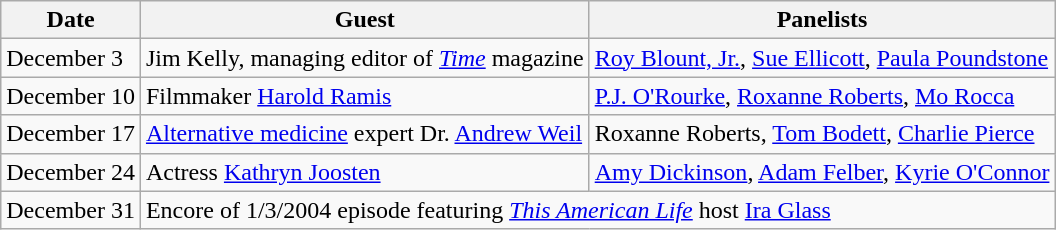<table class="wikitable">
<tr>
<th>Date</th>
<th>Guest</th>
<th>Panelists</th>
</tr>
<tr>
<td>December 3</td>
<td>Jim Kelly, managing editor of <em><a href='#'>Time</a></em> magazine</td>
<td><a href='#'>Roy Blount, Jr.</a>, <a href='#'>Sue Ellicott</a>, <a href='#'>Paula Poundstone</a></td>
</tr>
<tr>
<td>December 10</td>
<td>Filmmaker <a href='#'>Harold Ramis</a></td>
<td><a href='#'>P.J. O'Rourke</a>, <a href='#'>Roxanne Roberts</a>, <a href='#'>Mo Rocca</a></td>
</tr>
<tr>
<td>December 17</td>
<td><a href='#'>Alternative medicine</a> expert Dr. <a href='#'>Andrew Weil</a></td>
<td>Roxanne Roberts, <a href='#'>Tom Bodett</a>, <a href='#'>Charlie Pierce</a></td>
</tr>
<tr>
<td>December 24</td>
<td>Actress <a href='#'>Kathryn Joosten</a></td>
<td><a href='#'>Amy Dickinson</a>, <a href='#'>Adam Felber</a>, <a href='#'>Kyrie O'Connor</a></td>
</tr>
<tr>
<td>December 31</td>
<td colspan=2>Encore of 1/3/2004 episode featuring <em><a href='#'>This American Life</a></em> host <a href='#'>Ira Glass</a></td>
</tr>
</table>
